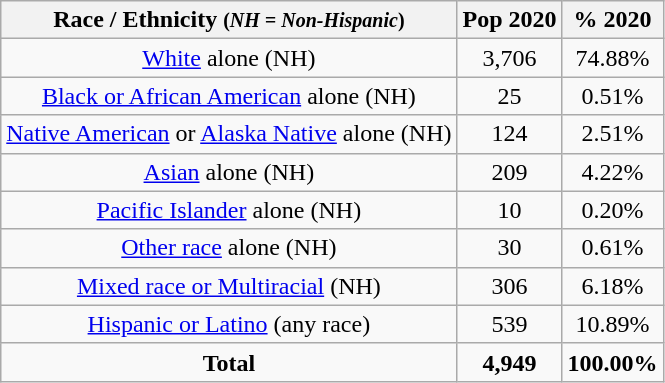<table class="wikitable" style="text-align:center;">
<tr>
<th>Race / Ethnicity <small>(<em>NH = Non-Hispanic</em>)</small></th>
<th>Pop 2020</th>
<th>% 2020</th>
</tr>
<tr>
<td><a href='#'>White</a> alone (NH)</td>
<td>3,706</td>
<td>74.88%</td>
</tr>
<tr>
<td><a href='#'>Black or African American</a> alone (NH)</td>
<td>25</td>
<td>0.51%</td>
</tr>
<tr>
<td><a href='#'>Native American</a> or <a href='#'>Alaska Native</a> alone (NH)</td>
<td>124</td>
<td>2.51%</td>
</tr>
<tr>
<td><a href='#'>Asian</a> alone (NH)</td>
<td>209</td>
<td>4.22%</td>
</tr>
<tr>
<td><a href='#'>Pacific Islander</a> alone (NH)</td>
<td>10</td>
<td>0.20%</td>
</tr>
<tr>
<td><a href='#'>Other race</a> alone (NH)</td>
<td>30</td>
<td>0.61%</td>
</tr>
<tr>
<td><a href='#'>Mixed race or Multiracial</a> (NH)</td>
<td>306</td>
<td>6.18%</td>
</tr>
<tr>
<td><a href='#'>Hispanic or Latino</a> (any race)</td>
<td>539</td>
<td>10.89%</td>
</tr>
<tr>
<td><strong>Total</strong></td>
<td><strong>4,949</strong></td>
<td><strong>100.00%</strong></td>
</tr>
</table>
